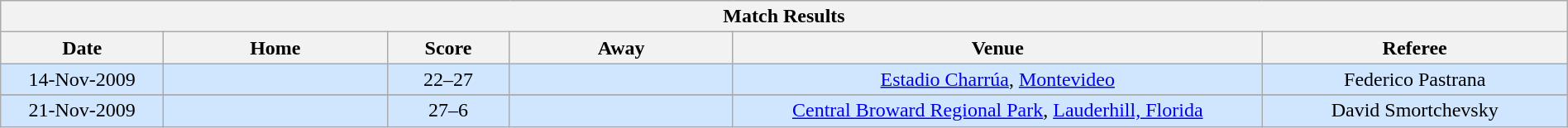<table class="wikitable" style="font-size:100%; width: 100%; text-align: center;">
<tr>
<th colspan=6>Match Results</th>
</tr>
<tr>
<th width=8%>Date</th>
<th width=11%>Home</th>
<th width=6%>Score</th>
<th width=11%>Away</th>
<th width=26%>Venue</th>
<th width=15%>Referee</th>
</tr>
<tr style="background: #D0E6FF;">
<td>14-Nov-2009</td>
<td align="right"></td>
<td>22–27</td>
<td align="left"></td>
<td><a href='#'>Estadio Charrúa</a>, <a href='#'>Montevideo</a></td>
<td>Federico Pastrana </td>
</tr>
<tr>
</tr>
<tr style="background: #D0E6FF;">
<td>21-Nov-2009</td>
<td align="right"></td>
<td>27–6</td>
<td align="left"></td>
<td><a href='#'>Central Broward Regional Park</a>, <a href='#'>Lauderhill, Florida</a></td>
<td>David Smortchevsky </td>
</tr>
</table>
